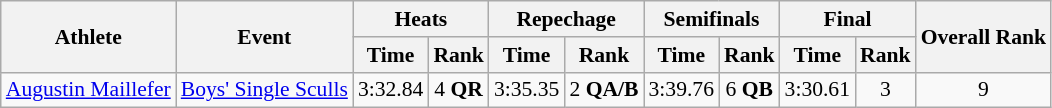<table class="wikitable" style="font-size:90%">
<tr>
<th rowspan="2">Athlete</th>
<th rowspan="2">Event</th>
<th colspan="2">Heats</th>
<th colspan="2">Repechage</th>
<th colspan="2">Semifinals</th>
<th colspan="2">Final</th>
<th rowspan="2">Overall Rank</th>
</tr>
<tr>
<th>Time</th>
<th>Rank</th>
<th>Time</th>
<th>Rank</th>
<th>Time</th>
<th>Rank</th>
<th>Time</th>
<th>Rank</th>
</tr>
<tr>
<td><a href='#'>Augustin Maillefer</a></td>
<td><a href='#'>Boys' Single Sculls</a></td>
<td align=center>3:32.84</td>
<td align=center>4 <strong>QR</strong></td>
<td align=center>3:35.35</td>
<td align=center>2 <strong>QA/B</strong></td>
<td align=center>3:39.76</td>
<td align=center>6 <strong>QB</strong></td>
<td align=center>3:30.61</td>
<td align=center>3</td>
<td align=center>9</td>
</tr>
</table>
